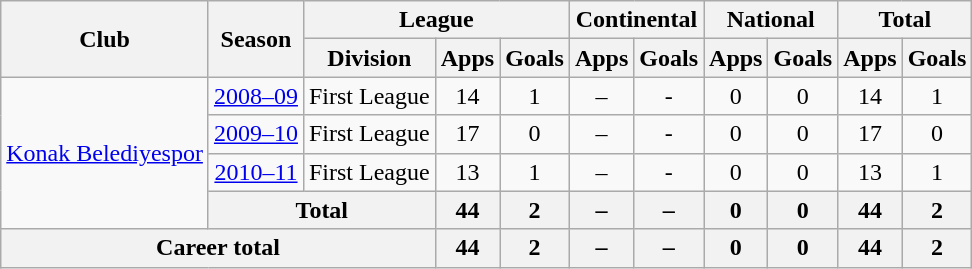<table class="wikitable" style="text-align: center;">
<tr>
<th rowspan=2>Club</th>
<th rowspan=2>Season</th>
<th colspan=3>League</th>
<th colspan=2>Continental</th>
<th colspan=2>National</th>
<th colspan=2>Total</th>
</tr>
<tr>
<th>Division</th>
<th>Apps</th>
<th>Goals</th>
<th>Apps</th>
<th>Goals</th>
<th>Apps</th>
<th>Goals</th>
<th>Apps</th>
<th>Goals</th>
</tr>
<tr>
<td rowspan=4><a href='#'>Konak Belediyespor</a></td>
<td><a href='#'>2008–09</a></td>
<td>First League</td>
<td>14</td>
<td>1</td>
<td>–</td>
<td>-</td>
<td>0</td>
<td>0</td>
<td>14</td>
<td>1</td>
</tr>
<tr>
<td><a href='#'>2009–10</a></td>
<td>First League</td>
<td>17</td>
<td>0</td>
<td>–</td>
<td>-</td>
<td>0</td>
<td>0</td>
<td>17</td>
<td>0</td>
</tr>
<tr>
<td><a href='#'>2010–11</a></td>
<td>First League</td>
<td>13</td>
<td>1</td>
<td>–</td>
<td>-</td>
<td>0</td>
<td>0</td>
<td>13</td>
<td>1</td>
</tr>
<tr>
<th colspan=2>Total</th>
<th>44</th>
<th>2</th>
<th>–</th>
<th>–</th>
<th>0</th>
<th>0</th>
<th>44</th>
<th>2</th>
</tr>
<tr>
<th colspan="3">Career total</th>
<th>44</th>
<th>2</th>
<th>–</th>
<th>–</th>
<th>0</th>
<th>0</th>
<th>44</th>
<th>2</th>
</tr>
</table>
